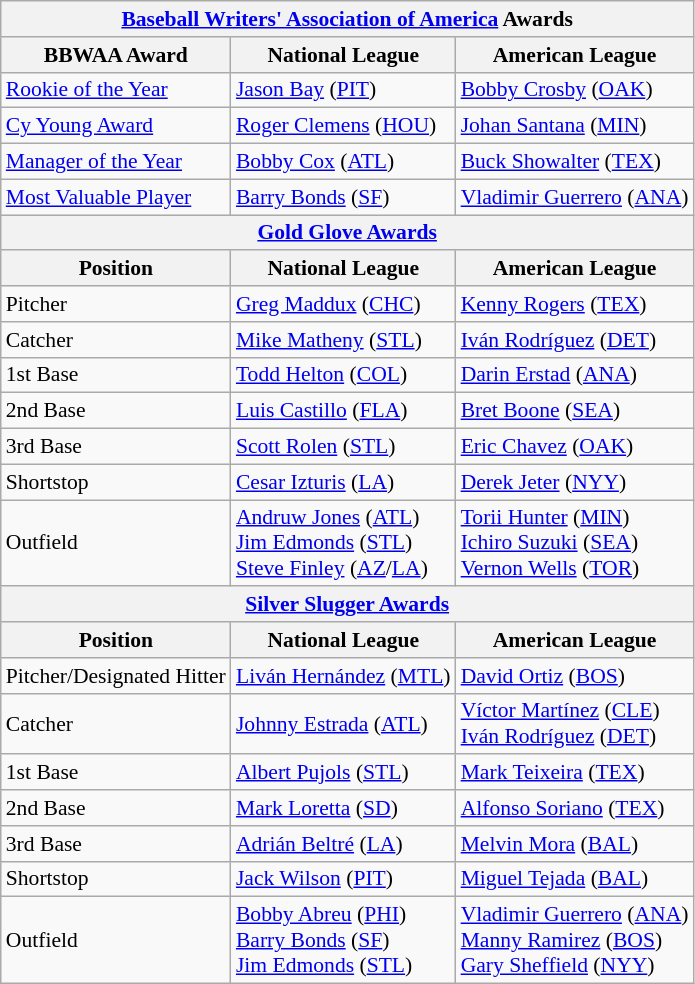<table class="wikitable" style="font-size:90%;">
<tr>
<th colspan="9"><a href='#'>Baseball Writers' Association of America</a> Awards</th>
</tr>
<tr>
<th>BBWAA Award</th>
<th>National League</th>
<th>American League</th>
</tr>
<tr>
<td><a href='#'>Rookie of the Year</a></td>
<td><a href='#'>Jason Bay</a> (<a href='#'>PIT</a>)</td>
<td><a href='#'>Bobby Crosby</a> (<a href='#'>OAK</a>)</td>
</tr>
<tr>
<td><a href='#'>Cy Young Award</a></td>
<td><a href='#'>Roger Clemens</a> (<a href='#'>HOU</a>)</td>
<td><a href='#'>Johan Santana</a> (<a href='#'>MIN</a>)</td>
</tr>
<tr>
<td><a href='#'>Manager of the Year</a></td>
<td><a href='#'>Bobby Cox</a> (<a href='#'>ATL</a>)</td>
<td><a href='#'>Buck Showalter</a> (<a href='#'>TEX</a>)</td>
</tr>
<tr>
<td><a href='#'>Most Valuable Player</a></td>
<td><a href='#'>Barry Bonds</a> (<a href='#'>SF</a>)</td>
<td><a href='#'>Vladimir Guerrero</a> (<a href='#'>ANA</a>)</td>
</tr>
<tr>
<th colspan="9"><a href='#'>Gold Glove Awards</a></th>
</tr>
<tr>
<th>Position</th>
<th>National League</th>
<th>American League</th>
</tr>
<tr>
<td>Pitcher</td>
<td><a href='#'>Greg Maddux</a> (<a href='#'>CHC</a>)</td>
<td><a href='#'>Kenny Rogers</a> (<a href='#'>TEX</a>)</td>
</tr>
<tr>
<td>Catcher</td>
<td><a href='#'>Mike Matheny</a> (<a href='#'>STL</a>)</td>
<td><a href='#'>Iván Rodríguez</a> (<a href='#'>DET</a>)</td>
</tr>
<tr>
<td>1st Base</td>
<td><a href='#'>Todd Helton</a> (<a href='#'>COL</a>)</td>
<td><a href='#'>Darin Erstad</a> (<a href='#'>ANA</a>)</td>
</tr>
<tr>
<td>2nd Base</td>
<td><a href='#'>Luis Castillo</a> (<a href='#'>FLA</a>)</td>
<td><a href='#'>Bret Boone</a> (<a href='#'>SEA</a>)</td>
</tr>
<tr>
<td>3rd Base</td>
<td><a href='#'>Scott Rolen</a> (<a href='#'>STL</a>)</td>
<td><a href='#'>Eric Chavez</a> (<a href='#'>OAK</a>)</td>
</tr>
<tr>
<td>Shortstop</td>
<td><a href='#'>Cesar Izturis</a> (<a href='#'>LA</a>)</td>
<td><a href='#'>Derek Jeter</a> (<a href='#'>NYY</a>)</td>
</tr>
<tr>
<td>Outfield</td>
<td><a href='#'>Andruw Jones</a> (<a href='#'>ATL</a>)<br><a href='#'>Jim Edmonds</a> (<a href='#'>STL</a>)<br><a href='#'>Steve Finley</a> (<a href='#'>AZ</a>/<a href='#'>LA</a>)</td>
<td><a href='#'>Torii Hunter</a> (<a href='#'>MIN</a>)<br><a href='#'>Ichiro Suzuki</a> (<a href='#'>SEA</a>)<br><a href='#'>Vernon Wells</a> (<a href='#'>TOR</a>)</td>
</tr>
<tr>
<th colspan="9"><a href='#'>Silver Slugger Awards</a></th>
</tr>
<tr>
<th>Position</th>
<th>National League</th>
<th>American League</th>
</tr>
<tr>
<td>Pitcher/Designated Hitter</td>
<td><a href='#'>Liván Hernández</a> (<a href='#'>MTL</a>)</td>
<td><a href='#'>David Ortiz</a> (<a href='#'>BOS</a>)</td>
</tr>
<tr>
<td>Catcher</td>
<td><a href='#'>Johnny Estrada</a> (<a href='#'>ATL</a>)</td>
<td><a href='#'>Víctor Martínez</a> (<a href='#'>CLE</a>)<br><a href='#'>Iván Rodríguez</a> (<a href='#'>DET</a>)</td>
</tr>
<tr>
<td>1st Base</td>
<td><a href='#'>Albert Pujols</a> (<a href='#'>STL</a>)</td>
<td><a href='#'>Mark Teixeira</a> (<a href='#'>TEX</a>)</td>
</tr>
<tr>
<td>2nd Base</td>
<td><a href='#'>Mark Loretta</a> (<a href='#'>SD</a>)</td>
<td><a href='#'>Alfonso Soriano</a> (<a href='#'>TEX</a>)</td>
</tr>
<tr>
<td>3rd Base</td>
<td><a href='#'>Adrián Beltré</a> (<a href='#'>LA</a>)</td>
<td><a href='#'>Melvin Mora</a> (<a href='#'>BAL</a>)</td>
</tr>
<tr>
<td>Shortstop</td>
<td><a href='#'>Jack Wilson</a> (<a href='#'>PIT</a>)</td>
<td><a href='#'>Miguel Tejada</a> (<a href='#'>BAL</a>)</td>
</tr>
<tr>
<td>Outfield</td>
<td><a href='#'>Bobby Abreu</a> (<a href='#'>PHI</a>)<br><a href='#'>Barry Bonds</a> (<a href='#'>SF</a>)<br><a href='#'>Jim Edmonds</a> (<a href='#'>STL</a>)</td>
<td><a href='#'>Vladimir Guerrero</a> (<a href='#'>ANA</a>)<br><a href='#'>Manny Ramirez</a> (<a href='#'>BOS</a>)<br><a href='#'>Gary Sheffield</a> (<a href='#'>NYY</a>)</td>
</tr>
</table>
